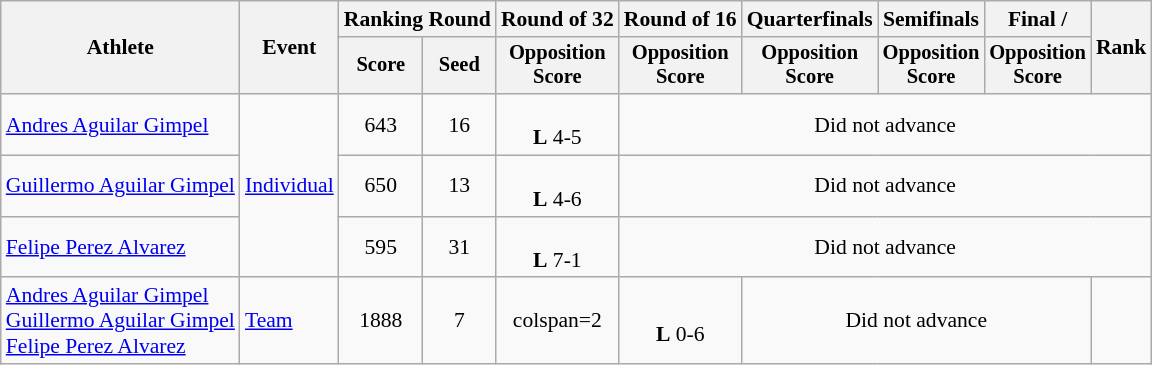<table class="wikitable" style="font-size:90%">
<tr>
<th rowspan="2">Athlete</th>
<th rowspan="2">Event</th>
<th colspan="2">Ranking Round</th>
<th>Round of 32</th>
<th>Round of 16</th>
<th>Quarterfinals</th>
<th>Semifinals</th>
<th>Final / </th>
<th rowspan="2">Rank</th>
</tr>
<tr style="font-size:95%">
<th>Score</th>
<th>Seed</th>
<th>Opposition<br>Score</th>
<th>Opposition<br>Score</th>
<th>Opposition<br>Score</th>
<th>Opposition<br>Score</th>
<th>Opposition<br>Score</th>
</tr>
<tr align=center>
<td align=left><a href='#'>Andres Aguilar Gimpel</a></td>
<td align=left rowspan=3><a href='#'>Individual</a></td>
<td>643</td>
<td>16</td>
<td><br><strong>L</strong> 4-5</td>
<td colspan="5">Did not advance</td>
</tr>
<tr align=center>
<td align=left><a href='#'>Guillermo Aguilar Gimpel</a></td>
<td>650</td>
<td>13</td>
<td><br><strong>L</strong> 4-6</td>
<td colspan="5">Did not advance</td>
</tr>
<tr align=center>
<td align=left><a href='#'>Felipe Perez Alvarez</a></td>
<td>595</td>
<td>31</td>
<td><br><strong>L</strong> 7-1</td>
<td colspan="5">Did not advance</td>
</tr>
<tr align=center>
<td align=left><a href='#'>Andres Aguilar Gimpel</a><br><a href='#'>Guillermo Aguilar Gimpel</a><br><a href='#'>Felipe Perez Alvarez</a></td>
<td align=left><a href='#'>Team</a></td>
<td>1888</td>
<td>7</td>
<td>colspan=2 </td>
<td><br><strong>L</strong> 0-6</td>
<td colspan="3">Did not advance</td>
</tr>
</table>
